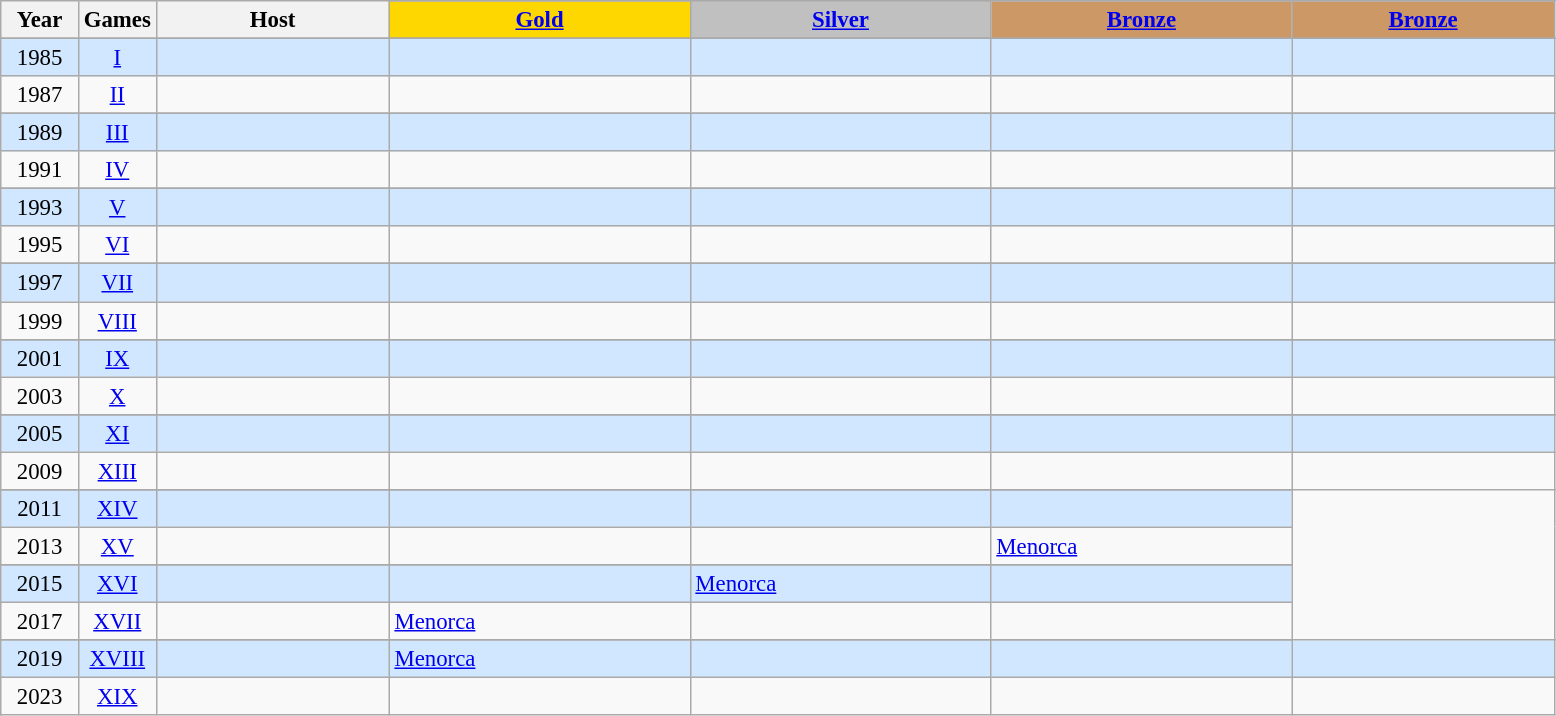<table class="wikitable" style="text-align: center; font-size:95%;">
<tr>
<th rowspan="2" style="width:5%;">Year</th>
<th rowspan="2" style="width:5%;">Games</th>
<th rowspan="2" style="width:15%;">Host</th>
</tr>
<tr>
<th style="background-color: gold"><a href='#'>Gold</a></th>
<th style="background-color: silver"><a href='#'>Silver</a></th>
<th style="background-color: #CC9966"><a href='#'>Bronze</a></th>
<th style="background-color: #CC9966"><a href='#'>Bronze</a></th>
</tr>
<tr>
</tr>
<tr style="text-align:center; background:#d0e7ff;">
<td>1985</td>
<td align=center><a href='#'>I</a></td>
<td align="left"></td>
<td align="left"></td>
<td align="left"></td>
<td align="left"></td>
<td align="left"></td>
</tr>
<tr>
<td>1987</td>
<td align=center><a href='#'>II</a></td>
<td align="left"></td>
<td align="left"></td>
<td align="left"></td>
<td align="left"></td>
<td align="left"></td>
</tr>
<tr>
</tr>
<tr style="text-align:center; background:#d0e7ff;">
<td>1989</td>
<td align=center><a href='#'>III</a></td>
<td align="left"></td>
<td align="left"></td>
<td align="left"></td>
<td align="left"></td>
<td align="left"></td>
</tr>
<tr>
<td>1991</td>
<td align=center><a href='#'>IV</a></td>
<td align="left"></td>
<td align="left"></td>
<td align="left"></td>
<td align="left"></td>
<td align="left"></td>
</tr>
<tr>
</tr>
<tr style="text-align:center; background:#d0e7ff;">
<td>1993</td>
<td align=center><a href='#'>V</a></td>
<td align="left"></td>
<td align="left"></td>
<td align="left"></td>
<td align="left"></td>
<td align="left"></td>
</tr>
<tr>
<td>1995</td>
<td align=center><a href='#'>VI</a></td>
<td align="left"></td>
<td align="left"></td>
<td align="left"></td>
<td align="left"></td>
<td align="left"></td>
</tr>
<tr>
</tr>
<tr style="text-align:center; background:#d0e7ff;">
<td>1997</td>
<td align=center><a href='#'>VII</a></td>
<td align="left"></td>
<td align="left"></td>
<td align="left"></td>
<td align="left"></td>
<td align="left"></td>
</tr>
<tr>
<td>1999</td>
<td align=center><a href='#'>VIII</a></td>
<td align="left"></td>
<td align="left"></td>
<td align="left"></td>
<td align="left"></td>
<td align="left"></td>
</tr>
<tr>
</tr>
<tr style="text-align:center; background:#d0e7ff;">
<td>2001</td>
<td align=center><a href='#'>IX</a></td>
<td align="left"></td>
<td align="left"></td>
<td align="left"></td>
<td align="left"></td>
<td align="left"></td>
</tr>
<tr>
<td>2003</td>
<td align=center><a href='#'>X</a></td>
<td align="left"></td>
<td align="left"></td>
<td align="left"></td>
<td align="left"></td>
<td align="left"></td>
</tr>
<tr>
</tr>
<tr style="text-align:center; background:#d0e7ff;">
<td>2005</td>
<td align=center><a href='#'>XI</a></td>
<td align="left"></td>
<td align="left"></td>
<td align="left"></td>
<td align="left"></td>
<td align="left"></td>
</tr>
<tr>
<td>2009</td>
<td align=center><a href='#'>XIII</a></td>
<td align="left"></td>
<td align="left"></td>
<td align="left"></td>
<td align="left"></td>
<td align="left"></td>
</tr>
<tr>
</tr>
<tr style="text-align:center; background:#d0e7ff;">
<td>2011</td>
<td align=center><a href='#'>XIV</a></td>
<td align="left"></td>
<td align="left"></td>
<td align="left"></td>
<td align="left"></td>
</tr>
<tr>
<td>2013</td>
<td align=center><a href='#'>XV</a></td>
<td align="left"></td>
<td align="left"></td>
<td align="left"></td>
<td align="left"> <a href='#'>Menorca</a></td>
</tr>
<tr>
</tr>
<tr style="text-align:center; background:#d0e7ff;">
<td>2015</td>
<td align=center><a href='#'>XVI</a></td>
<td align="left"></td>
<td align="left"></td>
<td align="left"> <a href='#'>Menorca</a></td>
<td align="left"></td>
</tr>
<tr>
<td>2017</td>
<td align=center><a href='#'>XVII</a></td>
<td align="left"></td>
<td align="left"> <a href='#'>Menorca</a></td>
<td align="left"></td>
<td align="left"></td>
</tr>
<tr>
</tr>
<tr style="text-align:center; background:#d0e7ff;">
<td>2019</td>
<td align=center><a href='#'>XVIII</a></td>
<td align="left"></td>
<td align="left"> <a href='#'>Menorca</a></td>
<td align="left"></td>
<td align="left"></td>
<td align="left"></td>
</tr>
<tr>
<td>2023</td>
<td align=center><a href='#'>XIX</a></td>
<td align="left"></td>
<td align="left"></td>
<td align="left"></td>
<td align="left"></td>
<td align="left"></td>
</tr>
</table>
